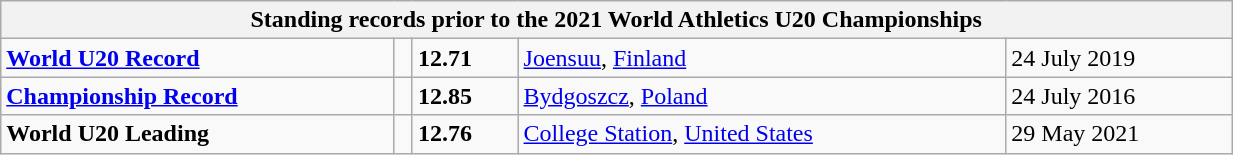<table class="wikitable" width=65%>
<tr>
<th colspan=5>Standing records prior to the 2021 World Athletics U20 Championships</th>
</tr>
<tr>
<td><strong><a href='#'>World U20 Record</a></strong></td>
<td></td>
<td><strong>12.71</strong></td>
<td><a href='#'>Joensuu</a>, <a href='#'>Finland</a></td>
<td>24 July 2019</td>
</tr>
<tr>
<td><strong><a href='#'>Championship Record</a></strong></td>
<td></td>
<td><strong>12.85</strong></td>
<td><a href='#'>Bydgoszcz</a>, <a href='#'>Poland</a></td>
<td>24 July 2016</td>
</tr>
<tr>
<td><strong>World U20 Leading</strong></td>
<td></td>
<td><strong>12.76</strong></td>
<td><a href='#'>College Station</a>, <a href='#'>United States</a></td>
<td>29 May 2021</td>
</tr>
</table>
